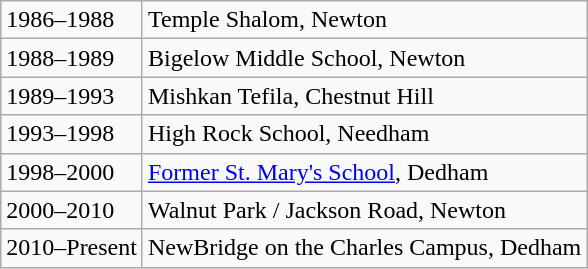<table class="wikitable">
<tr>
<td>1986–1988</td>
<td>Temple Shalom, Newton</td>
</tr>
<tr>
<td>1988–1989</td>
<td>Bigelow Middle School, Newton</td>
</tr>
<tr>
<td>1989–1993</td>
<td>Mishkan Tefila, Chestnut Hill</td>
</tr>
<tr>
<td>1993–1998</td>
<td>High Rock School, Needham</td>
</tr>
<tr>
<td>1998–2000</td>
<td><a href='#'>Former St. Mary's School</a>, Dedham</td>
</tr>
<tr>
<td>2000–2010</td>
<td>Walnut Park / Jackson Road, Newton</td>
</tr>
<tr>
<td>2010–Present</td>
<td>NewBridge on the Charles Campus, Dedham</td>
</tr>
</table>
